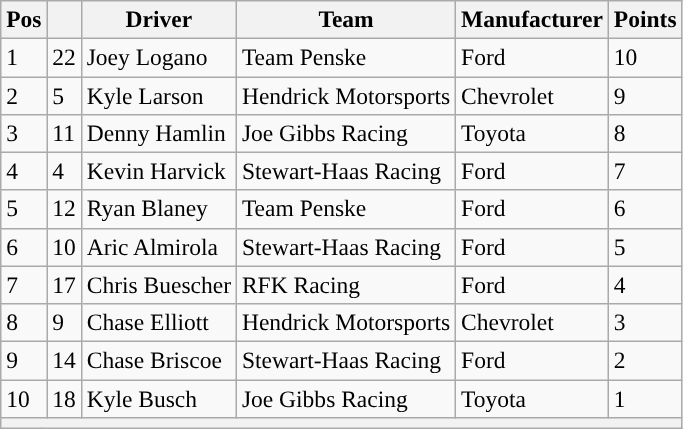<table class="wikitable" style="font-size:98%">
<tr>
<th>Pos</th>
<th></th>
<th>Driver</th>
<th>Team</th>
<th>Manufacturer</th>
<th>Points</th>
</tr>
<tr>
<td>1</td>
<td>22</td>
<td>Joey Logano</td>
<td>Team Penske</td>
<td>Ford</td>
<td>10</td>
</tr>
<tr>
<td>2</td>
<td>5</td>
<td>Kyle Larson</td>
<td>Hendrick Motorsports</td>
<td>Chevrolet</td>
<td>9</td>
</tr>
<tr>
<td>3</td>
<td>11</td>
<td>Denny Hamlin</td>
<td>Joe Gibbs Racing</td>
<td>Toyota</td>
<td>8</td>
</tr>
<tr>
<td>4</td>
<td>4</td>
<td>Kevin Harvick</td>
<td>Stewart-Haas Racing</td>
<td>Ford</td>
<td>7</td>
</tr>
<tr>
<td>5</td>
<td>12</td>
<td>Ryan Blaney</td>
<td>Team Penske</td>
<td>Ford</td>
<td>6</td>
</tr>
<tr>
<td>6</td>
<td>10</td>
<td>Aric Almirola</td>
<td>Stewart-Haas Racing</td>
<td>Ford</td>
<td>5</td>
</tr>
<tr>
<td>7</td>
<td>17</td>
<td>Chris Buescher</td>
<td>RFK Racing</td>
<td>Ford</td>
<td>4</td>
</tr>
<tr>
<td>8</td>
<td>9</td>
<td>Chase Elliott</td>
<td>Hendrick Motorsports</td>
<td>Chevrolet</td>
<td>3</td>
</tr>
<tr>
<td>9</td>
<td>14</td>
<td>Chase Briscoe</td>
<td>Stewart-Haas Racing</td>
<td>Ford</td>
<td>2</td>
</tr>
<tr>
<td>10</td>
<td>18</td>
<td>Kyle Busch</td>
<td>Joe Gibbs Racing</td>
<td>Toyota</td>
<td>1</td>
</tr>
<tr>
<th colspan="6"></th>
</tr>
</table>
